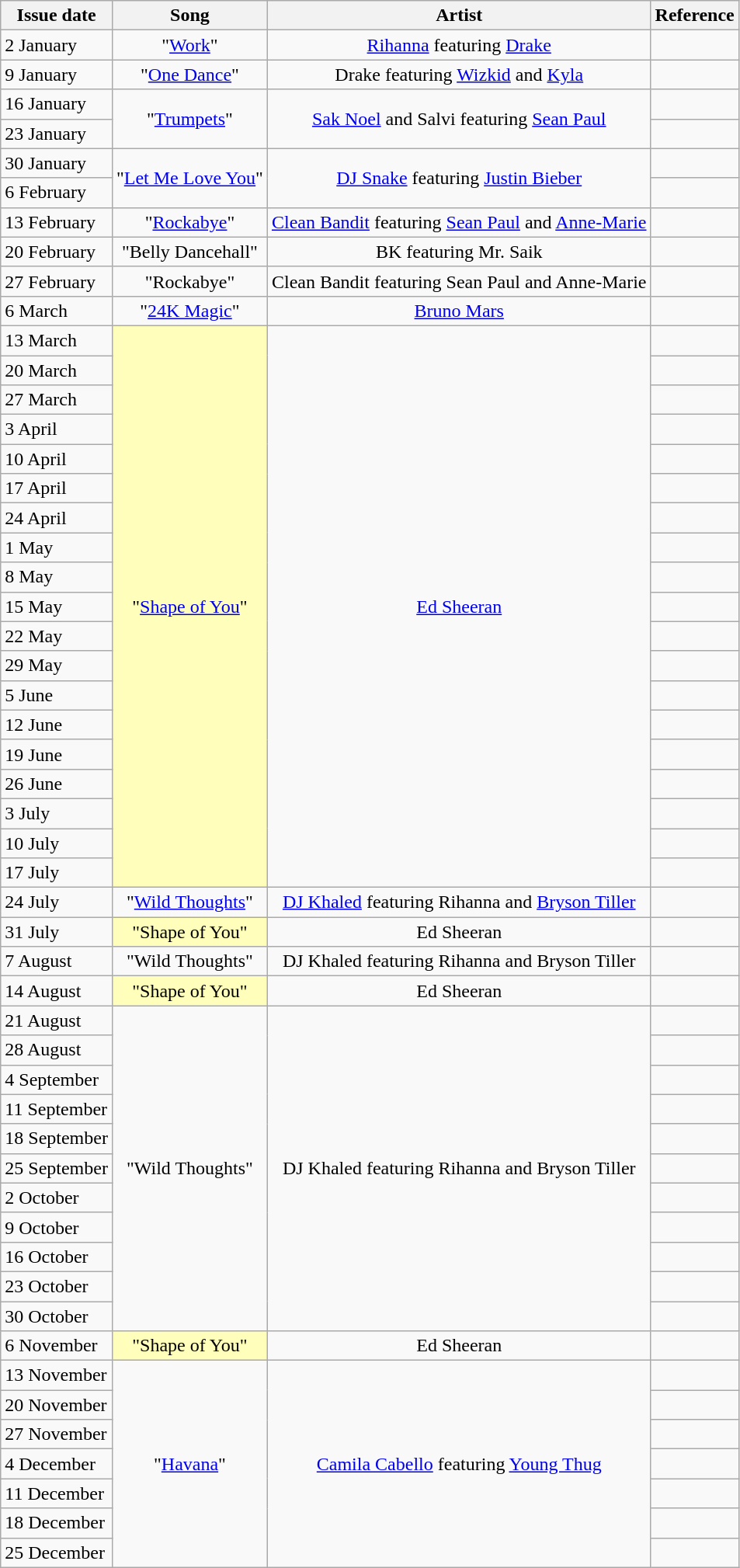<table class="wikitable">
<tr>
<th>Issue date</th>
<th>Song</th>
<th>Artist</th>
<th>Reference</th>
</tr>
<tr>
<td>2 January</td>
<td align="center">"<a href='#'>Work</a>"</td>
<td align="center"><a href='#'>Rihanna</a> featuring <a href='#'>Drake</a></td>
<td align="center"></td>
</tr>
<tr>
<td>9 January</td>
<td align="center">"<a href='#'>One Dance</a>"</td>
<td align="center">Drake featuring <a href='#'>Wizkid</a> and <a href='#'>Kyla</a></td>
<td align="center"></td>
</tr>
<tr>
<td>16 January</td>
<td align="center" rowspan="2">"<a href='#'>Trumpets</a>"</td>
<td align="center" rowspan="2"><a href='#'>Sak Noel</a> and Salvi featuring <a href='#'>Sean Paul</a></td>
<td align="center"></td>
</tr>
<tr>
<td>23 January</td>
<td align="center"></td>
</tr>
<tr>
<td>30 January</td>
<td align="center" rowspan="2">"<a href='#'>Let Me Love You</a>"</td>
<td align="center" rowspan="2"><a href='#'>DJ Snake</a> featuring <a href='#'>Justin Bieber</a></td>
<td align="center"></td>
</tr>
<tr>
<td>6 February</td>
<td align="center"></td>
</tr>
<tr>
<td>13 February</td>
<td align="center">"<a href='#'>Rockabye</a>"</td>
<td align="center"><a href='#'>Clean Bandit</a> featuring <a href='#'>Sean Paul</a> and <a href='#'>Anne-Marie</a></td>
<td align="center"></td>
</tr>
<tr>
<td>20 February</td>
<td align="center">"Belly Dancehall"</td>
<td align="center">BK featuring Mr. Saik</td>
<td align="center"></td>
</tr>
<tr>
<td>27 February</td>
<td align="center">"Rockabye"</td>
<td align="center">Clean Bandit featuring Sean Paul and Anne-Marie</td>
<td align="center"></td>
</tr>
<tr>
<td>6 March</td>
<td align="center">"<a href='#'>24K Magic</a>"</td>
<td align="center"><a href='#'>Bruno Mars</a></td>
<td align="center"></td>
</tr>
<tr>
<td>13 March</td>
<td align="center" bgcolor=FFFFBB rowspan="19">"<a href='#'>Shape of You</a>" </td>
<td align="center" rowspan="19"><a href='#'>Ed Sheeran</a></td>
<td align="center"></td>
</tr>
<tr>
<td>20 March</td>
<td align="center"></td>
</tr>
<tr>
<td>27 March</td>
<td align="center"></td>
</tr>
<tr>
<td>3 April</td>
<td align="center"></td>
</tr>
<tr>
<td>10 April</td>
<td align="center"></td>
</tr>
<tr>
<td>17 April</td>
<td align="center"></td>
</tr>
<tr>
<td>24 April</td>
<td align="center"></td>
</tr>
<tr>
<td>1 May</td>
<td align="center"></td>
</tr>
<tr>
<td>8 May</td>
<td align="center"></td>
</tr>
<tr>
<td>15 May</td>
<td align="center"></td>
</tr>
<tr>
<td>22 May</td>
<td align="center"></td>
</tr>
<tr>
<td>29 May</td>
<td align="center"></td>
</tr>
<tr>
<td>5 June</td>
<td align="center"></td>
</tr>
<tr>
<td>12 June</td>
<td align="center"></td>
</tr>
<tr>
<td>19 June</td>
<td align="center"></td>
</tr>
<tr>
<td>26 June</td>
<td align="center"></td>
</tr>
<tr>
<td>3 July</td>
<td align="center"></td>
</tr>
<tr>
<td>10 July</td>
<td align="center"></td>
</tr>
<tr>
<td>17 July</td>
<td align="center"></td>
</tr>
<tr>
<td>24 July</td>
<td align="center">"<a href='#'>Wild Thoughts</a>"</td>
<td align="center"><a href='#'>DJ Khaled</a> featuring Rihanna and <a href='#'>Bryson Tiller</a></td>
<td align="center"></td>
</tr>
<tr>
<td>31 July</td>
<td align="center" bgcolor=FFFFBB>"Shape of You" </td>
<td align="center">Ed Sheeran</td>
<td align="center"></td>
</tr>
<tr>
<td>7 August</td>
<td align="center">"Wild Thoughts"</td>
<td align="center">DJ Khaled featuring Rihanna and Bryson Tiller</td>
<td align="center"></td>
</tr>
<tr>
<td>14 August</td>
<td align="center" bgcolor=FFFFBB>"Shape of You" </td>
<td align="center">Ed Sheeran</td>
<td align="center"></td>
</tr>
<tr>
<td>21 August</td>
<td align="center" rowspan="11">"Wild Thoughts"</td>
<td align="center" rowspan="11">DJ Khaled featuring Rihanna and Bryson Tiller</td>
<td align="center"></td>
</tr>
<tr>
<td>28 August</td>
<td align="center"></td>
</tr>
<tr>
<td>4 September</td>
<td align="center"></td>
</tr>
<tr>
<td>11 September</td>
<td align="center"></td>
</tr>
<tr>
<td>18 September</td>
<td align="center"></td>
</tr>
<tr>
<td>25 September</td>
<td align="center"></td>
</tr>
<tr>
<td>2 October</td>
<td align="center"></td>
</tr>
<tr>
<td>9 October</td>
<td align="center"></td>
</tr>
<tr>
<td>16 October</td>
<td align="center"></td>
</tr>
<tr>
<td>23 October</td>
<td align="center"></td>
</tr>
<tr>
<td>30 October</td>
<td align="center"></td>
</tr>
<tr>
<td>6 November</td>
<td align="center" bgcolor=FFFFBB>"Shape of You" </td>
<td align="center">Ed Sheeran</td>
<td align="center"></td>
</tr>
<tr>
<td>13 November</td>
<td align="center" rowspan="7">"<a href='#'>Havana</a>"</td>
<td align="center" rowspan="7"><a href='#'>Camila Cabello</a> featuring <a href='#'>Young Thug</a></td>
<td align="center"></td>
</tr>
<tr>
<td>20 November</td>
<td align="center"></td>
</tr>
<tr>
<td>27 November</td>
<td align="center"></td>
</tr>
<tr>
<td>4 December</td>
<td align="center"></td>
</tr>
<tr>
<td>11 December</td>
<td align="center"></td>
</tr>
<tr>
<td>18 December</td>
<td align="center"></td>
</tr>
<tr>
<td>25 December</td>
<td align="center"></td>
</tr>
</table>
